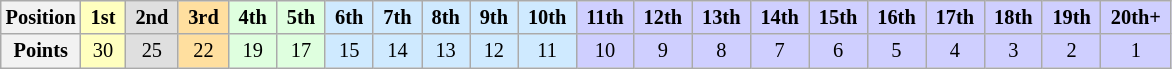<table class="wikitable" style="font-size:85%; text-align:center">
<tr>
<th>Position</th>
<td style="background:#FFFFBF;"> <strong>1st</strong> </td>
<td style="background:#DFDFDF;"> <strong>2nd</strong> </td>
<td style="background:#FFDF9F;"> <strong>3rd</strong> </td>
<td style="background:#DFFFDF;"> <strong>4th</strong> </td>
<td style="background:#DFFFDF;"> <strong>5th</strong> </td>
<td style="background:#CFEAFF;"> <strong>6th</strong> </td>
<td style="background:#CFEAFF;"> <strong>7th</strong> </td>
<td style="background:#CFEAFF;"> <strong>8th</strong> </td>
<td style="background:#CFEAFF;"> <strong>9th</strong> </td>
<td style="background:#CFEAFF;"> <strong>10th</strong> </td>
<td style="background:#CFCFFF;"> <strong>11th</strong> </td>
<td style="background:#CFCFFF;"> <strong>12th</strong> </td>
<td style="background:#CFCFFF;"> <strong>13th</strong> </td>
<td style="background:#CFCFFF;"> <strong>14th</strong> </td>
<td style="background:#CFCFFF;"> <strong>15th</strong> </td>
<td style="background:#CFCFFF;"> <strong>16th</strong> </td>
<td style="background:#CFCFFF;"> <strong>17th</strong> </td>
<td style="background:#CFCFFF;"> <strong>18th</strong> </td>
<td style="background:#CFCFFF;"> <strong>19th</strong> </td>
<td style="background:#CFCFFF;"> <strong>20th+</strong> </td>
</tr>
<tr>
<th>Points</th>
<td style="background:#FFFFBF;">30</td>
<td style="background:#DFDFDF;">25</td>
<td style="background:#FFDF9F;">22</td>
<td style="background:#DFFFDF;">19</td>
<td style="background:#DFFFDF;">17</td>
<td style="background:#CFEAFF;">15</td>
<td style="background:#CFEAFF;">14</td>
<td style="background:#CFEAFF;">13</td>
<td style="background:#CFEAFF;">12</td>
<td style="background:#CFEAFF;">11</td>
<td style="background:#CFCFFF;">10</td>
<td style="background:#CFCFFF;">9</td>
<td style="background:#CFCFFF;">8</td>
<td style="background:#CFCFFF;">7</td>
<td style="background:#CFCFFF;">6</td>
<td style="background:#CFCFFF;">5</td>
<td style="background:#CFCFFF;">4</td>
<td style="background:#CFCFFF;">3</td>
<td style="background:#CFCFFF;">2</td>
<td style="background:#CFCFFF;">1</td>
</tr>
</table>
